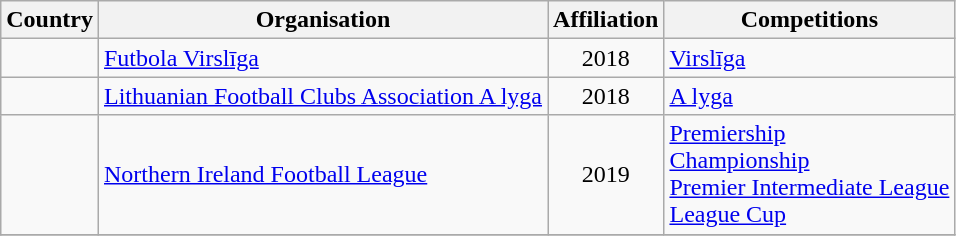<table class="wikitable">
<tr>
<th>Country</th>
<th>Organisation</th>
<th>Affiliation</th>
<th>Competitions</th>
</tr>
<tr>
<td></td>
<td><a href='#'>Futbola Virslīga</a></td>
<td align="center">2018</td>
<td><a href='#'>Virslīga</a></td>
</tr>
<tr>
<td></td>
<td><a href='#'>Lithuanian Football Clubs Association A lyga</a></td>
<td align="center">2018</td>
<td><a href='#'>A lyga</a></td>
</tr>
<tr>
<td></td>
<td><a href='#'>Northern Ireland Football League</a></td>
<td align="center">2019</td>
<td><a href='#'>Premiership</a> <br><a href='#'>Championship</a> <br><a href='#'>Premier Intermediate League</a>  <br><a href='#'>League Cup</a></td>
</tr>
<tr>
</tr>
</table>
